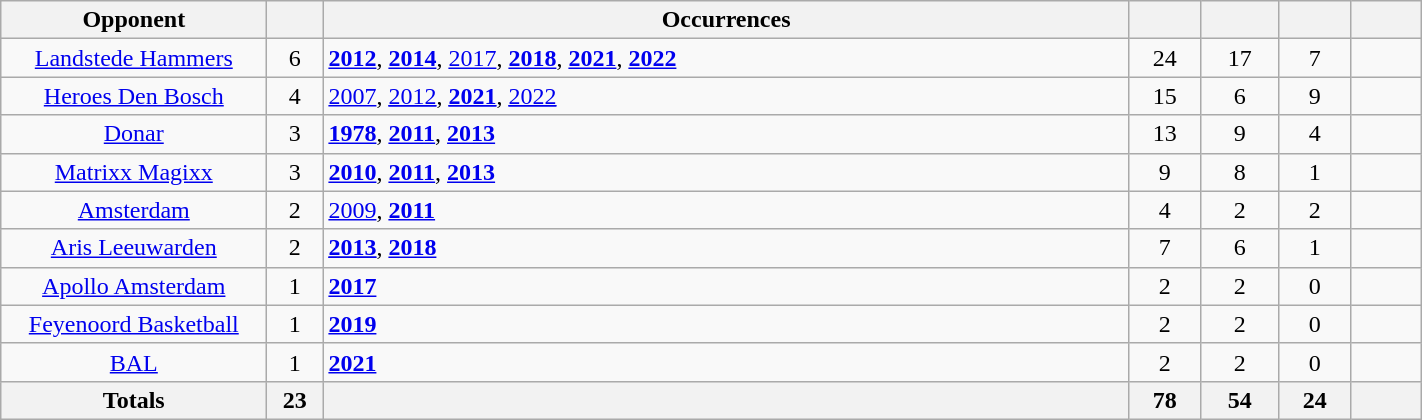<table class="wikitable sortable" style="text-align: center; width: 75%;">
<tr>
<th width="170">Opponent</th>
<th width="30"></th>
<th>Occurrences</th>
<th width="40"></th>
<th></th>
<th width="40"></th>
<th width="40"></th>
</tr>
<tr>
<td><a href='#'>Landstede Hammers</a></td>
<td>6</td>
<td align="left"><a href='#'><strong>2012</strong></a>, <a href='#'><strong>2014</strong></a>, <a href='#'>2017</a>, <a href='#'><strong>2018</strong></a>, <a href='#'><strong>2021</strong></a>, <a href='#'><strong>2022</strong></a></td>
<td>24</td>
<td>17</td>
<td>7</td>
<td></td>
</tr>
<tr>
<td><a href='#'>Heroes Den Bosch</a></td>
<td>4</td>
<td align="left"><a href='#'>2007</a>, <a href='#'><u>2012</u></a>, <a href='#'><u><strong>2021</strong></u></a>, <a href='#'><u>2022</u></a></td>
<td>15</td>
<td>6</td>
<td>9</td>
<td></td>
</tr>
<tr>
<td><a href='#'>Donar</a></td>
<td>3</td>
<td align="left"><a href='#'><strong>1978</strong></a>, <a href='#'><strong>2011</strong></a>, <a href='#'><strong>2013</strong></a></td>
<td>13</td>
<td>9</td>
<td>4</td>
<td></td>
</tr>
<tr>
<td><a href='#'>Matrixx Magixx</a></td>
<td>3</td>
<td align="left"><a href='#'><strong>2010</strong></a>, <a href='#'><strong>2011</strong></a>, <a href='#'><strong>2013</strong></a></td>
<td>9</td>
<td>8</td>
<td>1</td>
<td></td>
</tr>
<tr>
<td><a href='#'>Amsterdam</a></td>
<td>2</td>
<td align="left"><a href='#'>2009</a>, <a href='#'><strong>2011</strong></a></td>
<td>4</td>
<td>2</td>
<td>2</td>
<td></td>
</tr>
<tr>
<td><a href='#'>Aris Leeuwarden</a></td>
<td>2</td>
<td align="left"><a href='#'><strong><u>2013</u></strong></a>, <a href='#'><strong>2018</strong></a></td>
<td>7</td>
<td>6</td>
<td>1</td>
<td></td>
</tr>
<tr>
<td><a href='#'>Apollo Amsterdam</a></td>
<td>1</td>
<td align="left"><a href='#'><strong>2017</strong></a></td>
<td>2</td>
<td>2</td>
<td>0</td>
<td></td>
</tr>
<tr>
<td><a href='#'>Feyenoord Basketball</a></td>
<td>1</td>
<td align="left"><a href='#'><strong>2019</strong></a></td>
<td>2</td>
<td>2</td>
<td>0</td>
<td></td>
</tr>
<tr>
<td><a href='#'>BAL</a></td>
<td>1</td>
<td align="left"><a href='#'><strong>2021</strong></a></td>
<td>2</td>
<td>2</td>
<td>0</td>
<td></td>
</tr>
<tr>
<th width="170">Totals</th>
<th width="30">23</th>
<th></th>
<th width="40">78</th>
<th>54</th>
<th width="40">24</th>
<th width="40"></th>
</tr>
</table>
